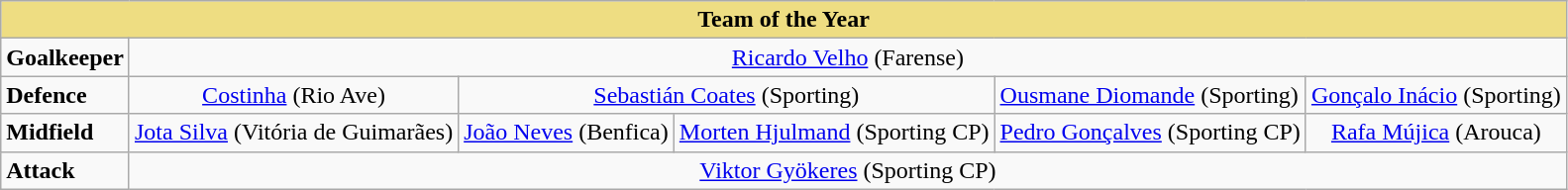<table class="wikitable">
<tr>
<th colspan="6" style="background-color: #eedd82">Team of the Year</th>
</tr>
<tr>
<td><strong>Goalkeeper</strong></td>
<td colspan="5" align="center"> <a href='#'>Ricardo Velho</a> (Farense)</td>
</tr>
<tr>
<td><strong>Defence</strong></td>
<td align="center"> <a href='#'>Costinha</a> (Rio Ave)</td>
<td colspan="2" align="center"> <a href='#'>Sebastián Coates</a> (Sporting)</td>
<td><a href='#'>Ousmane Diomande</a> (Sporting)</td>
<td> <a href='#'>Gonçalo Inácio</a> (Sporting)</td>
</tr>
<tr>
<td><strong>Midfield</strong></td>
<td align="center"> <a href='#'>Jota Silva</a> (Vitória de Guimarães)</td>
<td align="center"> <a href='#'>João Neves</a> (Benfica)</td>
<td align="center"> <a href='#'>Morten Hjulmand</a> (Sporting CP)</td>
<td align="center"> <a href='#'>Pedro Gonçalves</a> (Sporting CP)</td>
<td align="center"> <a href='#'>Rafa Mújica</a> (Arouca)</td>
</tr>
<tr>
<td><strong>Attack</strong></td>
<td colspan="5" align="center"> <a href='#'>Viktor Gyökeres</a> (Sporting CP)</td>
</tr>
</table>
